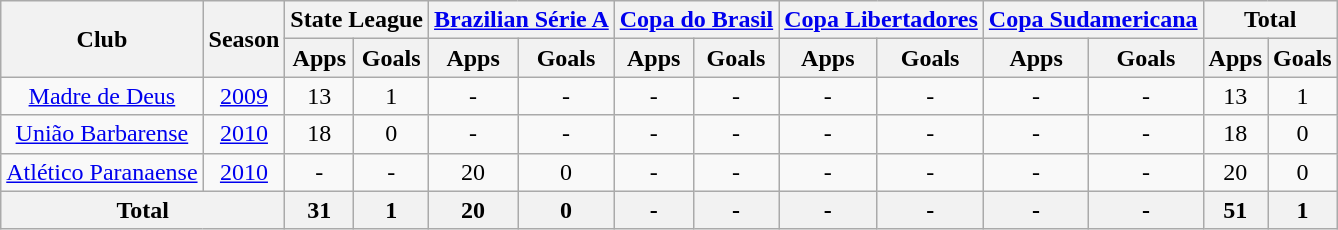<table class="wikitable" style="text-align: center;">
<tr>
<th rowspan="2">Club</th>
<th rowspan="2">Season</th>
<th colspan="2">State League</th>
<th colspan="2"><a href='#'>Brazilian Série A</a></th>
<th colspan="2"><a href='#'>Copa do Brasil</a></th>
<th colspan="2"><a href='#'>Copa Libertadores</a></th>
<th colspan="2"><a href='#'>Copa Sudamericana</a></th>
<th colspan="2">Total</th>
</tr>
<tr>
<th>Apps</th>
<th>Goals</th>
<th>Apps</th>
<th>Goals</th>
<th>Apps</th>
<th>Goals</th>
<th>Apps</th>
<th>Goals</th>
<th>Apps</th>
<th>Goals</th>
<th>Apps</th>
<th>Goals</th>
</tr>
<tr>
<td rowspan="1" valign="center"><a href='#'>Madre de Deus</a></td>
<td><a href='#'>2009</a></td>
<td>13</td>
<td>1</td>
<td>-</td>
<td>-</td>
<td>-</td>
<td>-</td>
<td>-</td>
<td>-</td>
<td>-</td>
<td>-</td>
<td>13</td>
<td>1</td>
</tr>
<tr>
<td rowspan="1" valign="center"><a href='#'>União Barbarense</a></td>
<td><a href='#'>2010</a></td>
<td>18</td>
<td>0</td>
<td>-</td>
<td>-</td>
<td>-</td>
<td>-</td>
<td>-</td>
<td>-</td>
<td>-</td>
<td>-</td>
<td>18</td>
<td>0</td>
</tr>
<tr>
<td rowspan="1" valign="center"><a href='#'>Atlético Paranaense</a></td>
<td><a href='#'>2010</a></td>
<td>-</td>
<td>-</td>
<td>20</td>
<td>0</td>
<td>-</td>
<td>-</td>
<td>-</td>
<td>-</td>
<td>-</td>
<td>-</td>
<td>20</td>
<td>0</td>
</tr>
<tr>
<th colspan="2"><strong>Total</strong></th>
<th>31</th>
<th>1</th>
<th>20</th>
<th>0</th>
<th>-</th>
<th>-</th>
<th>-</th>
<th>-</th>
<th>-</th>
<th>-</th>
<th>51</th>
<th>1</th>
</tr>
</table>
